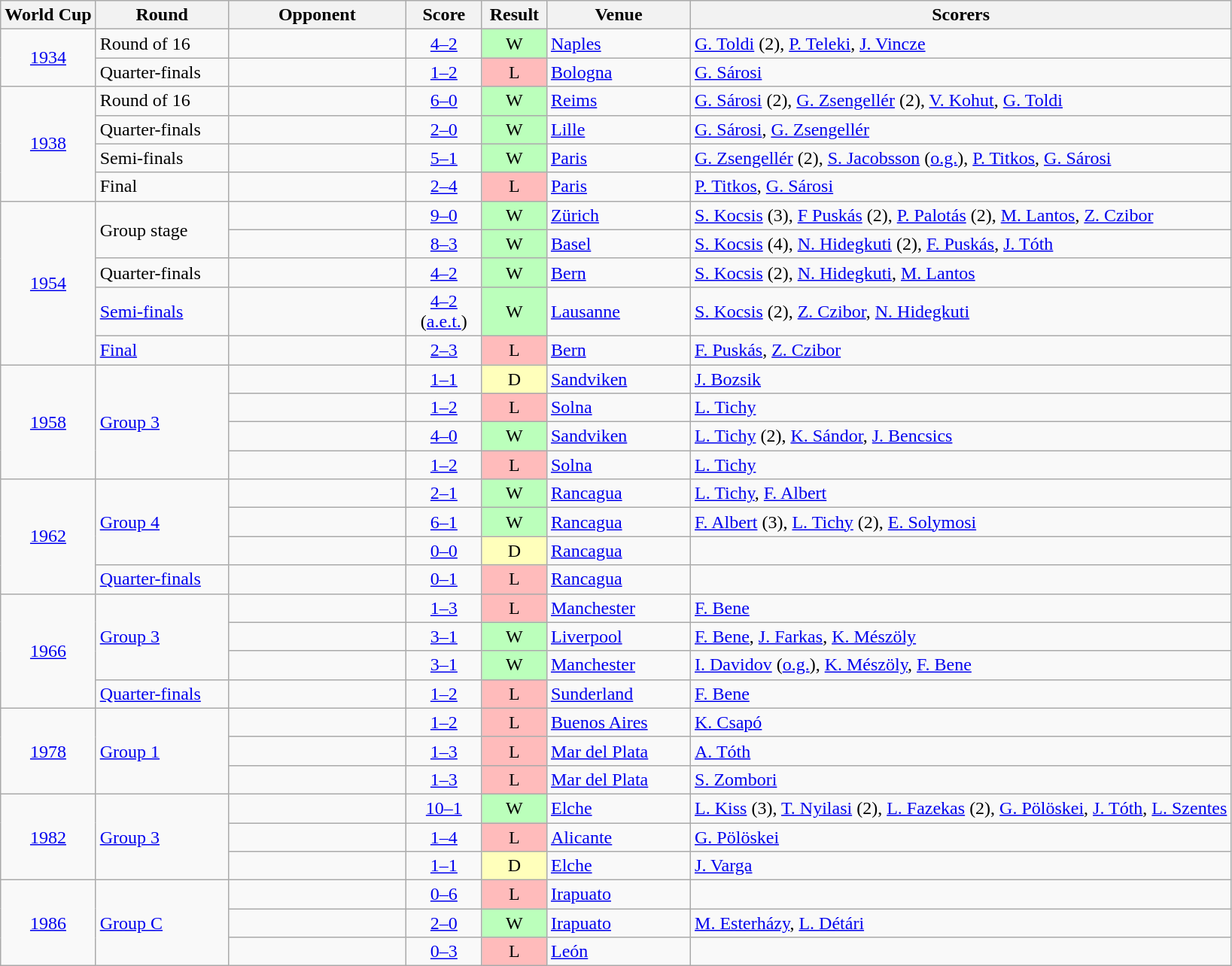<table class="wikitable sortable" style="text-align:left;">
<tr>
<th>World Cup</th>
<th width=110>Round</th>
<th width=150>Opponent</th>
<th width=60>Score</th>
<th width=50>Result</th>
<th width=120>Venue</th>
<th>Scorers</th>
</tr>
<tr>
<td rowspan="2" align=center><a href='#'>1934</a></td>
<td rowspan="1">Round of 16</td>
<td></td>
<td align=center><a href='#'>4–2</a></td>
<td align=center bgcolor="#bbffbb">W</td>
<td><a href='#'>Naples</a></td>
<td><a href='#'>G. Toldi</a> (2), <a href='#'>P. Teleki</a>, <a href='#'>J. Vincze</a></td>
</tr>
<tr>
<td rowspan="1">Quarter-finals</td>
<td></td>
<td align=center><a href='#'>1–2</a></td>
<td align=center bgcolor="#ffbbbb">L</td>
<td><a href='#'>Bologna</a></td>
<td><a href='#'>G. Sárosi</a></td>
</tr>
<tr>
<td rowspan="4" align=center><a href='#'>1938</a></td>
<td rowspan="1">Round of 16</td>
<td></td>
<td align=center><a href='#'>6–0</a></td>
<td align=center bgcolor="#bbffbb">W</td>
<td><a href='#'>Reims</a></td>
<td><a href='#'>G. Sárosi</a> (2), <a href='#'>G. Zsengellér</a> (2), <a href='#'>V. Kohut</a>, <a href='#'>G. Toldi</a></td>
</tr>
<tr>
<td rowspan="1">Quarter-finals</td>
<td></td>
<td align=center><a href='#'>2–0</a></td>
<td align=center bgcolor="#bbffbb">W</td>
<td><a href='#'>Lille</a></td>
<td><a href='#'>G. Sárosi</a>, <a href='#'>G. Zsengellér</a></td>
</tr>
<tr>
<td rowspan="1">Semi-finals</td>
<td></td>
<td align=center><a href='#'>5–1</a></td>
<td align=center bgcolor="#bbffbb">W</td>
<td><a href='#'>Paris</a></td>
<td><a href='#'>G. Zsengellér</a> (2), <a href='#'>S. Jacobsson</a> (<a href='#'>o.g.</a>), <a href='#'>P. Titkos</a>, <a href='#'>G. Sárosi</a></td>
</tr>
<tr>
<td rowspan="1">Final</td>
<td></td>
<td align=center><a href='#'>2–4</a></td>
<td align=center bgcolor="#ffbbbb">L</td>
<td><a href='#'>Paris</a></td>
<td><a href='#'>P. Titkos</a>, <a href='#'>G. Sárosi</a></td>
</tr>
<tr>
<td rowspan="5" align=center><a href='#'>1954</a></td>
<td rowspan="2">Group stage</td>
<td></td>
<td align=center><a href='#'>9–0</a></td>
<td align=center bgcolor="#bbffbb">W</td>
<td><a href='#'>Zürich</a></td>
<td><a href='#'>S. Kocsis</a> (3), <a href='#'>F Puskás</a> (2), <a href='#'>P. Palotás</a> (2), <a href='#'>M. Lantos</a>, <a href='#'>Z. Czibor</a></td>
</tr>
<tr>
<td></td>
<td align=center><a href='#'>8–3</a></td>
<td align=center bgcolor="#bbffbb">W</td>
<td><a href='#'>Basel</a></td>
<td><a href='#'>S. Kocsis</a> (4), <a href='#'>N. Hidegkuti</a> (2), <a href='#'>F. Puskás</a>, <a href='#'>J. Tóth</a></td>
</tr>
<tr>
<td rowspan="1">Quarter-finals</td>
<td></td>
<td align=center><a href='#'>4–2</a></td>
<td align=center bgcolor="#bbffbb">W</td>
<td><a href='#'>Bern</a></td>
<td><a href='#'>S. Kocsis</a> (2), <a href='#'>N. Hidegkuti</a>, <a href='#'>M. Lantos</a></td>
</tr>
<tr>
<td rowspan="1"><a href='#'>Semi-finals</a></td>
<td></td>
<td align=center><a href='#'>4–2</a> (<a href='#'>a.e.t.</a>)</td>
<td align=center bgcolor="#bbffbb">W</td>
<td><a href='#'>Lausanne</a></td>
<td><a href='#'>S. Kocsis</a> (2), <a href='#'>Z. Czibor</a>, <a href='#'>N. Hidegkuti</a></td>
</tr>
<tr>
<td rowspan="1"><a href='#'>Final</a></td>
<td></td>
<td align=center><a href='#'>2–3</a></td>
<td align=center bgcolor="#ffbbbb">L</td>
<td><a href='#'>Bern</a></td>
<td><a href='#'>F. Puskás</a>, <a href='#'>Z. Czibor</a></td>
</tr>
<tr>
<td rowspan="4" align=center><a href='#'>1958</a></td>
<td rowspan="4"><a href='#'>Group 3</a></td>
<td></td>
<td align=center><a href='#'>1–1</a></td>
<td align=center bgcolor="#ffffbb">D</td>
<td><a href='#'>Sandviken</a></td>
<td><a href='#'>J. Bozsik</a></td>
</tr>
<tr>
<td></td>
<td align=center><a href='#'>1–2</a></td>
<td align=center bgcolor="#ffbbbb">L</td>
<td><a href='#'>Solna</a></td>
<td><a href='#'>L. Tichy</a></td>
</tr>
<tr>
<td></td>
<td align=center><a href='#'>4–0</a></td>
<td align=center bgcolor="#bbffbb">W</td>
<td><a href='#'>Sandviken</a></td>
<td><a href='#'>L. Tichy</a> (2), <a href='#'>K. Sándor</a>, <a href='#'>J. Bencsics</a></td>
</tr>
<tr>
<td></td>
<td align=center><a href='#'>1–2</a></td>
<td align=center bgcolor="#ffbbbb">L</td>
<td><a href='#'>Solna</a></td>
<td><a href='#'>L. Tichy</a></td>
</tr>
<tr>
<td rowspan="4" align=center><a href='#'>1962</a></td>
<td rowspan="3"><a href='#'>Group 4</a></td>
<td></td>
<td align=center><a href='#'>2–1</a></td>
<td align=center bgcolor="#bbffbb">W</td>
<td><a href='#'>Rancagua</a></td>
<td><a href='#'>L. Tichy</a>, <a href='#'>F. Albert</a></td>
</tr>
<tr>
<td></td>
<td align=center><a href='#'>6–1</a></td>
<td align=center bgcolor="#bbffbb">W</td>
<td><a href='#'>Rancagua</a></td>
<td><a href='#'>F. Albert</a> (3), <a href='#'>L. Tichy</a> (2), <a href='#'>E. Solymosi</a></td>
</tr>
<tr>
<td></td>
<td align=center><a href='#'>0–0</a></td>
<td align=center bgcolor="#ffffbb">D</td>
<td><a href='#'>Rancagua</a></td>
<td></td>
</tr>
<tr>
<td rowspan="1"><a href='#'>Quarter-finals</a></td>
<td></td>
<td align=center><a href='#'>0–1</a></td>
<td align=center bgcolor="#ffbbbb">L</td>
<td><a href='#'>Rancagua</a></td>
<td></td>
</tr>
<tr>
<td rowspan="4" align=center><a href='#'>1966</a></td>
<td rowspan="3"><a href='#'>Group 3</a></td>
<td></td>
<td align=center><a href='#'>1–3</a></td>
<td align=center bgcolor="#ffbbbb">L</td>
<td><a href='#'>Manchester</a></td>
<td><a href='#'>F. Bene</a></td>
</tr>
<tr>
<td></td>
<td align=center><a href='#'>3–1</a></td>
<td align=center bgcolor="#bbffbb">W</td>
<td><a href='#'>Liverpool</a></td>
<td><a href='#'>F. Bene</a>, <a href='#'>J. Farkas</a>, <a href='#'>K. Mészöly</a></td>
</tr>
<tr>
<td></td>
<td align=center><a href='#'>3–1</a></td>
<td align=center bgcolor="#bbffbb">W</td>
<td><a href='#'>Manchester</a></td>
<td><a href='#'>I. Davidov</a> (<a href='#'>o.g.</a>), <a href='#'>K. Mészöly</a>, <a href='#'>F. Bene</a></td>
</tr>
<tr>
<td rowspan="1"><a href='#'>Quarter-finals</a></td>
<td></td>
<td align=center><a href='#'>1–2</a></td>
<td align=center bgcolor="#ffbbbb">L</td>
<td><a href='#'>Sunderland</a></td>
<td><a href='#'>F. Bene</a></td>
</tr>
<tr>
<td rowspan="3" align=center><a href='#'>1978</a></td>
<td rowspan="3"><a href='#'>Group 1</a></td>
<td></td>
<td align=center><a href='#'>1–2</a></td>
<td align=center bgcolor="#ffbbbb">L</td>
<td><a href='#'>Buenos Aires</a></td>
<td><a href='#'>K. Csapó</a></td>
</tr>
<tr>
<td></td>
<td align=center><a href='#'>1–3</a></td>
<td align=center bgcolor="#ffbbbb">L</td>
<td><a href='#'>Mar del Plata</a></td>
<td><a href='#'>A. Tóth</a></td>
</tr>
<tr>
<td></td>
<td align=center><a href='#'>1–3</a></td>
<td align=center bgcolor="#ffbbbb">L</td>
<td><a href='#'>Mar del Plata</a></td>
<td><a href='#'>S. Zombori</a></td>
</tr>
<tr>
<td rowspan="3" align=center><a href='#'>1982</a></td>
<td rowspan="3"><a href='#'>Group 3</a></td>
<td></td>
<td align=center><a href='#'>10–1</a></td>
<td align=center bgcolor="#bbffbb">W</td>
<td><a href='#'>Elche</a></td>
<td><a href='#'>L. Kiss</a> (3), <a href='#'>T. Nyilasi</a> (2), <a href='#'>L. Fazekas</a> (2), <a href='#'>G. Pölöskei</a>, <a href='#'>J. Tóth</a>, <a href='#'>L. Szentes</a></td>
</tr>
<tr>
<td></td>
<td align=center><a href='#'>1–4</a></td>
<td align=center bgcolor="#ffbbbb">L</td>
<td><a href='#'>Alicante</a></td>
<td><a href='#'>G. Pölöskei</a></td>
</tr>
<tr>
<td></td>
<td align=center><a href='#'>1–1</a></td>
<td align=center bgcolor="#ffffbb">D</td>
<td><a href='#'>Elche</a></td>
<td><a href='#'>J. Varga</a></td>
</tr>
<tr>
<td rowspan="3" align=center><a href='#'>1986</a></td>
<td rowspan="3"><a href='#'>Group C</a></td>
<td></td>
<td align=center><a href='#'>0–6</a></td>
<td align=center bgcolor="#ffbbbb">L</td>
<td><a href='#'>Irapuato</a></td>
<td></td>
</tr>
<tr>
<td></td>
<td align=center><a href='#'>2–0</a></td>
<td align=center bgcolor="#bbffbb">W</td>
<td><a href='#'>Irapuato</a></td>
<td><a href='#'>M. Esterházy</a>, <a href='#'>L. Détári</a></td>
</tr>
<tr>
<td></td>
<td align=center><a href='#'>0–3</a></td>
<td align=center bgcolor="#ffbbbb">L</td>
<td><a href='#'>León</a></td>
<td></td>
</tr>
</table>
